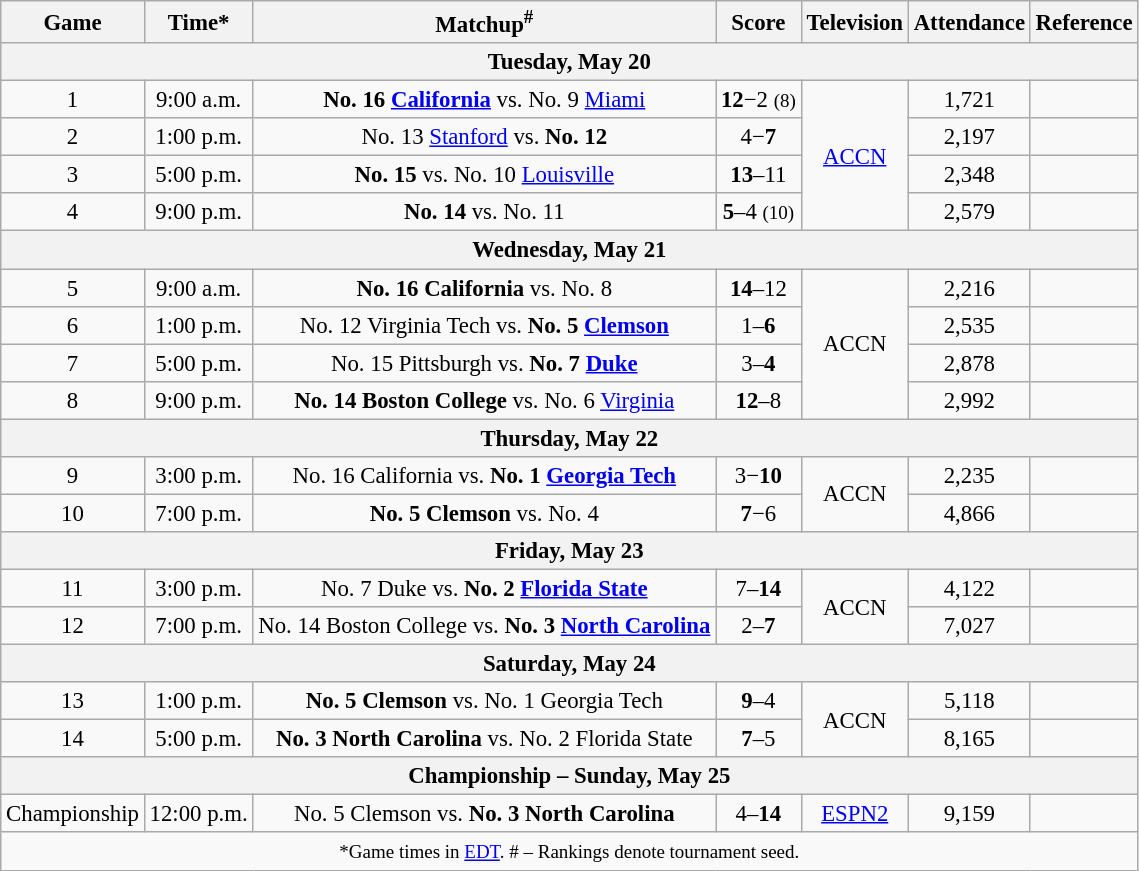<table class="wikitable" style="font-size: 95%; text-align:center;">
<tr align="center">
<th>Game</th>
<th>Time*</th>
<th>Matchup<sup>#</sup></th>
<th>Score</th>
<th>Television</th>
<th>Attendance</th>
<th>Reference</th>
</tr>
<tr>
<th colspan=8>Tuesday, May 20</th>
</tr>
<tr>
<td>1</td>
<td>9:00 a.m.</td>
<td><strong>No. 16 <a href='#'>California</a></strong> vs. No. 9 <a href='#'>Miami</a></td>
<td><strong>12</strong>−2 <small>(8)</small></td>
<td rowspan="4"><a href='#'>ACCN</a></td>
<td>1,721</td>
<td></td>
</tr>
<tr>
<td>2</td>
<td>1:00 p.m.</td>
<td>No. 13 <a href='#'>Stanford</a> vs. <strong>No. 12 </strong></td>
<td>4−<strong>7</strong></td>
<td>2,197</td>
<td></td>
</tr>
<tr>
<td>3</td>
<td>5:00 p.m.</td>
<td><strong>No. 15 </strong> vs. No. 10 <a href='#'>Louisville</a></td>
<td><strong>13</strong>–11</td>
<td>2,348</td>
<td></td>
</tr>
<tr>
<td>4</td>
<td>9:00 p.m.</td>
<td><strong>No. 14 </strong> vs. No. 11 </td>
<td><strong>5</strong>–4 <small>(10)</small></td>
<td>2,579</td>
<td></td>
</tr>
<tr>
<th colspan=7>Wednesday, May 21</th>
</tr>
<tr>
<td>5</td>
<td>9:00 a.m.</td>
<td><strong>No. 16 California</strong> vs. No. 8 </td>
<td><strong>14</strong>–12</td>
<td rowspan=4>ACCN</td>
<td>2,216</td>
<td></td>
</tr>
<tr>
<td>6</td>
<td>1:00 p.m.</td>
<td>No. 12 Virginia Tech vs. <strong>No. 5 <a href='#'>Clemson</a></strong></td>
<td>1–<strong>6</strong></td>
<td>2,535</td>
<td></td>
</tr>
<tr>
<td>7</td>
<td>5:00 p.m.</td>
<td>No. 15 Pittsburgh vs. <strong>No. 7 <a href='#'>Duke</a></strong></td>
<td>3–<strong>4</strong></td>
<td>2,878</td>
<td></td>
</tr>
<tr>
<td>8</td>
<td>9:00 p.m.</td>
<td><strong>No. 14 Boston College</strong> vs. No. 6 <a href='#'>Virginia</a></td>
<td><strong>12</strong>–8</td>
<td>2,992</td>
<td></td>
</tr>
<tr>
<th colspan=7>Thursday, May 22</th>
</tr>
<tr>
<td>9</td>
<td>3:00 p.m.</td>
<td>No. 16 California vs. <strong>No. 1 <a href='#'>Georgia Tech</a></strong></td>
<td>3−<strong>10</strong></td>
<td rowspan=2>ACCN</td>
<td>2,235</td>
<td></td>
</tr>
<tr>
<td>10</td>
<td>7:00 p.m.</td>
<td><strong>No. 5 Clemson</strong> vs. No. 4 </td>
<td><strong>7</strong>−6</td>
<td>4,866</td>
<td></td>
</tr>
<tr>
<th colspan=7>Friday, May 23</th>
</tr>
<tr>
<td>11</td>
<td>3:00 p.m.</td>
<td>No. 7 Duke vs. <strong>No. 2 <a href='#'>Florida State</a></strong></td>
<td>7–<strong>14</strong></td>
<td rowspan=2>ACCN</td>
<td>4,122</td>
<td></td>
</tr>
<tr>
<td>12</td>
<td>7:00 p.m.</td>
<td>No. 14 Boston College vs. <strong>No. 3 <a href='#'>North Carolina</a></strong></td>
<td>2–<strong>7</strong></td>
<td>7,027</td>
<td></td>
</tr>
<tr>
<th colspan=7>Saturday, May 24</th>
</tr>
<tr>
<td>13</td>
<td>1:00 p.m.</td>
<td><strong>No. 5 Clemson</strong> vs. No. 1 Georgia Tech</td>
<td><strong>9</strong>–4</td>
<td rowspan=2>ACCN</td>
<td>5,118</td>
<td></td>
</tr>
<tr>
<td>14</td>
<td>5:00 p.m.</td>
<td><strong>No. 3 North Carolina</strong> vs. No. 2 Florida State</td>
<td><strong>7</strong>–5</td>
<td>8,165</td>
<td></td>
</tr>
<tr>
<th colspan=7>Championship – Sunday, May 25</th>
</tr>
<tr>
<td>Championship</td>
<td>12:00 p.m.</td>
<td>No. 5 Clemson vs. <strong>No. 3 North Carolina</strong></td>
<td>4–<strong>14</strong></td>
<td><a href='#'>ESPN2</a></td>
<td>9,159</td>
<td></td>
</tr>
<tr>
<td colspan=7><small>*Game times in <a href='#'>EDT</a>. # – Rankings denote tournament seed.</small></td>
</tr>
</table>
